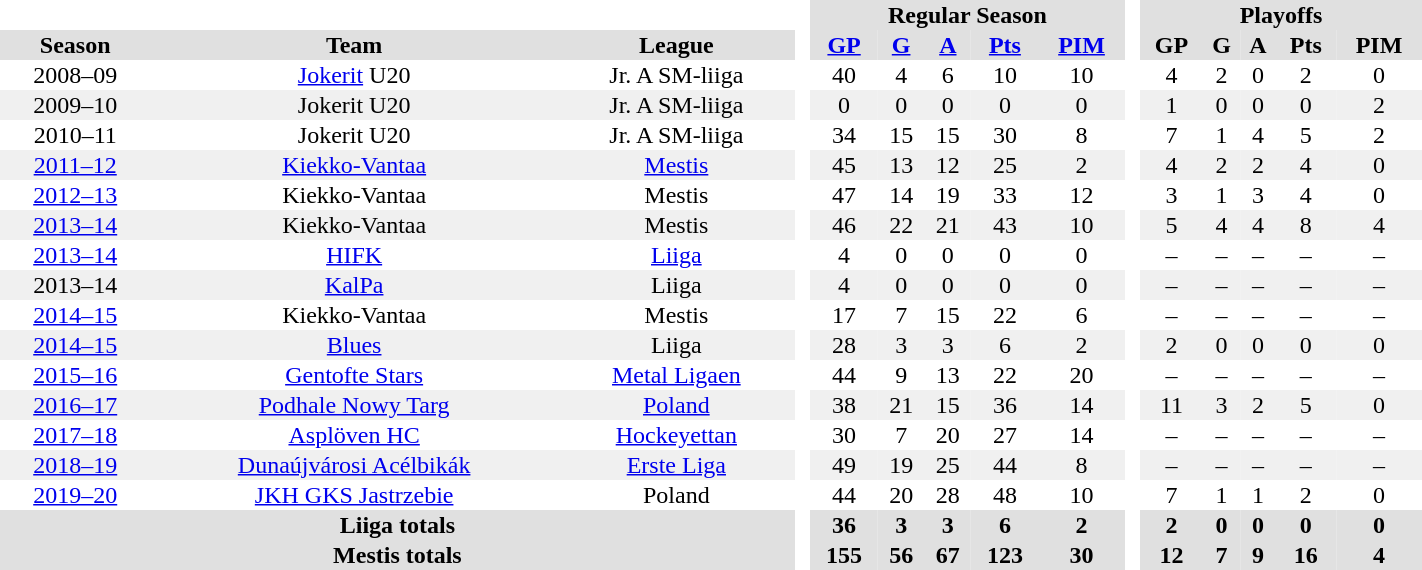<table border="0" cellpadding="1" cellspacing="0" style="text-align:center; width:75%">
<tr bgcolor="#e0e0e0">
<th colspan="3"  bgcolor="#ffffff"> </th>
<th rowspan="99" bgcolor="#ffffff"> </th>
<th colspan="5">Regular Season</th>
<th rowspan="99" bgcolor="#ffffff"> </th>
<th colspan="5">Playoffs</th>
</tr>
<tr bgcolor="#e0e0e0">
<th>Season</th>
<th>Team</th>
<th>League</th>
<th><a href='#'>GP</a></th>
<th><a href='#'>G</a></th>
<th><a href='#'>A</a></th>
<th><a href='#'>Pts</a></th>
<th><a href='#'>PIM</a></th>
<th>GP</th>
<th>G</th>
<th>A</th>
<th>Pts</th>
<th>PIM</th>
</tr>
<tr>
<td>2008–09</td>
<td><a href='#'>Jokerit</a> U20</td>
<td>Jr. A SM-liiga</td>
<td>40</td>
<td>4</td>
<td>6</td>
<td>10</td>
<td>10</td>
<td>4</td>
<td>2</td>
<td>0</td>
<td>2</td>
<td>0</td>
</tr>
<tr bgcolor="#f0f0f0">
<td>2009–10</td>
<td>Jokerit U20</td>
<td>Jr. A SM-liiga</td>
<td>0</td>
<td>0</td>
<td>0</td>
<td>0</td>
<td>0</td>
<td>1</td>
<td>0</td>
<td>0</td>
<td>0</td>
<td>2</td>
</tr>
<tr>
<td>2010–11</td>
<td>Jokerit U20</td>
<td>Jr. A SM-liiga</td>
<td>34</td>
<td>15</td>
<td>15</td>
<td>30</td>
<td>8</td>
<td>7</td>
<td>1</td>
<td>4</td>
<td>5</td>
<td>2</td>
</tr>
<tr bgcolor="#f0f0f0">
<td><a href='#'>2011–12</a></td>
<td><a href='#'>Kiekko-Vantaa</a></td>
<td><a href='#'>Mestis</a></td>
<td>45</td>
<td>13</td>
<td>12</td>
<td>25</td>
<td>2</td>
<td>4</td>
<td>2</td>
<td>2</td>
<td>4</td>
<td>0</td>
</tr>
<tr>
<td><a href='#'>2012–13</a></td>
<td>Kiekko-Vantaa</td>
<td>Mestis</td>
<td>47</td>
<td>14</td>
<td>19</td>
<td>33</td>
<td>12</td>
<td>3</td>
<td>1</td>
<td>3</td>
<td>4</td>
<td>0</td>
</tr>
<tr bgcolor="#f0f0f0">
<td><a href='#'>2013–14</a></td>
<td>Kiekko-Vantaa</td>
<td>Mestis</td>
<td>46</td>
<td>22</td>
<td>21</td>
<td>43</td>
<td>10</td>
<td>5</td>
<td>4</td>
<td>4</td>
<td>8</td>
<td>4</td>
</tr>
<tr>
<td><a href='#'>2013–14</a></td>
<td><a href='#'>HIFK</a></td>
<td><a href='#'>Liiga</a></td>
<td>4</td>
<td>0</td>
<td>0</td>
<td>0</td>
<td>0</td>
<td>–</td>
<td>–</td>
<td>–</td>
<td>–</td>
<td>–</td>
</tr>
<tr bgcolor="#f0f0f0">
<td>2013–14</td>
<td><a href='#'>KalPa</a></td>
<td>Liiga</td>
<td>4</td>
<td>0</td>
<td>0</td>
<td>0</td>
<td>0</td>
<td>–</td>
<td>–</td>
<td>–</td>
<td>–</td>
<td>–</td>
</tr>
<tr>
<td><a href='#'>2014–15</a></td>
<td>Kiekko-Vantaa</td>
<td>Mestis</td>
<td>17</td>
<td>7</td>
<td>15</td>
<td>22</td>
<td>6</td>
<td>–</td>
<td>–</td>
<td>–</td>
<td>–</td>
<td>–</td>
</tr>
<tr bgcolor="#f0f0f0">
<td><a href='#'>2014–15</a></td>
<td><a href='#'>Blues</a></td>
<td>Liiga</td>
<td>28</td>
<td>3</td>
<td>3</td>
<td>6</td>
<td>2</td>
<td>2</td>
<td>0</td>
<td>0</td>
<td>0</td>
<td>0</td>
</tr>
<tr>
<td><a href='#'>2015–16</a></td>
<td><a href='#'>Gentofte Stars</a></td>
<td><a href='#'>Metal Ligaen</a></td>
<td>44</td>
<td>9</td>
<td>13</td>
<td>22</td>
<td>20</td>
<td>–</td>
<td>–</td>
<td>–</td>
<td>–</td>
<td>–</td>
</tr>
<tr bgcolor="#f0f0f0">
<td><a href='#'>2016–17</a></td>
<td><a href='#'>Podhale Nowy Targ</a></td>
<td><a href='#'>Poland</a></td>
<td>38</td>
<td>21</td>
<td>15</td>
<td>36</td>
<td>14</td>
<td>11</td>
<td>3</td>
<td>2</td>
<td>5</td>
<td>0</td>
</tr>
<tr>
<td><a href='#'>2017–18</a></td>
<td><a href='#'>Asplöven HC</a></td>
<td><a href='#'>Hockeyettan</a></td>
<td>30</td>
<td>7</td>
<td>20</td>
<td>27</td>
<td>14</td>
<td>–</td>
<td>–</td>
<td>–</td>
<td>–</td>
<td>–</td>
</tr>
<tr bgcolor="#f0f0f0">
<td><a href='#'>2018–19</a></td>
<td><a href='#'>Dunaújvárosi Acélbikák</a></td>
<td><a href='#'>Erste Liga</a></td>
<td>49</td>
<td>19</td>
<td>25</td>
<td>44</td>
<td>8</td>
<td>–</td>
<td>–</td>
<td>–</td>
<td>–</td>
<td>–</td>
</tr>
<tr>
<td><a href='#'>2019–20</a></td>
<td><a href='#'>JKH GKS Jastrzebie</a></td>
<td>Poland</td>
<td>44</td>
<td>20</td>
<td>28</td>
<td>48</td>
<td>10</td>
<td>7</td>
<td>1</td>
<td>1</td>
<td>2</td>
<td>0</td>
</tr>
<tr bgcolor="#e0e0e0">
<th colspan="3">Liiga totals</th>
<th>36</th>
<th>3</th>
<th>3</th>
<th>6</th>
<th>2</th>
<th>2</th>
<th>0</th>
<th>0</th>
<th>0</th>
<th>0</th>
</tr>
<tr bgcolor="#e0e0e0">
<th colspan="3">Mestis totals</th>
<th>155</th>
<th>56</th>
<th>67</th>
<th>123</th>
<th>30</th>
<th>12</th>
<th>7</th>
<th>9</th>
<th>16</th>
<th>4</th>
</tr>
</table>
